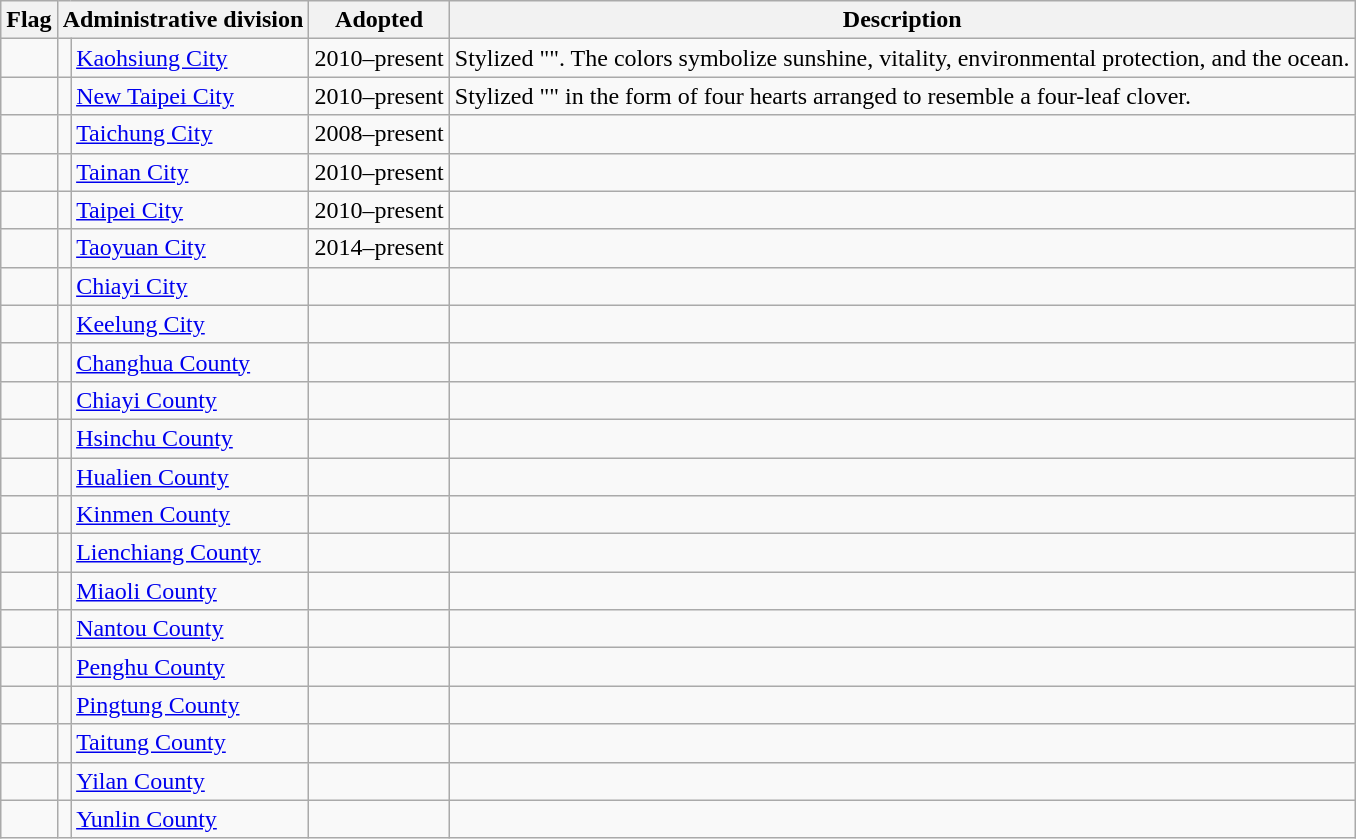<table class="wikitable sortable">
<tr>
<th class="unsortable">Flag</th>
<th colspan="2">Administrative division</th>
<th>Adopted</th>
<th class="unsortable">Description</th>
</tr>
<tr>
<td></td>
<td></td>
<td><a href='#'>Kaohsiung City</a></td>
<td>2010–present</td>
<td>Stylized "". The colors symbolize sunshine, vitality, environmental protection, and the ocean.</td>
</tr>
<tr>
<td></td>
<td></td>
<td><a href='#'>New Taipei City</a></td>
<td>2010–present</td>
<td>Stylized "" in the form of four hearts arranged to resemble a four-leaf clover.</td>
</tr>
<tr>
<td></td>
<td></td>
<td><a href='#'>Taichung City</a></td>
<td>2008–present</td>
<td></td>
</tr>
<tr>
<td></td>
<td></td>
<td><a href='#'>Tainan City</a></td>
<td>2010–present</td>
<td></td>
</tr>
<tr>
<td></td>
<td></td>
<td><a href='#'>Taipei City</a></td>
<td>2010–present</td>
<td></td>
</tr>
<tr>
<td></td>
<td></td>
<td><a href='#'>Taoyuan City</a></td>
<td>2014–present</td>
<td></td>
</tr>
<tr>
<td></td>
<td></td>
<td><a href='#'>Chiayi City</a></td>
<td></td>
<td></td>
</tr>
<tr>
<td></td>
<td></td>
<td><a href='#'>Keelung City</a></td>
<td></td>
<td></td>
</tr>
<tr>
<td></td>
<td></td>
<td><a href='#'>Changhua County</a></td>
<td></td>
<td></td>
</tr>
<tr>
<td></td>
<td></td>
<td><a href='#'>Chiayi County</a></td>
<td></td>
<td></td>
</tr>
<tr>
<td></td>
<td></td>
<td><a href='#'>Hsinchu County</a></td>
<td></td>
<td></td>
</tr>
<tr>
<td></td>
<td></td>
<td><a href='#'>Hualien County</a></td>
<td></td>
<td></td>
</tr>
<tr>
<td></td>
<td></td>
<td><a href='#'>Kinmen County</a></td>
<td></td>
<td></td>
</tr>
<tr>
<td></td>
<td></td>
<td><a href='#'>Lienchiang County</a></td>
<td></td>
<td></td>
</tr>
<tr>
<td></td>
<td></td>
<td><a href='#'>Miaoli County</a></td>
<td></td>
<td></td>
</tr>
<tr>
<td></td>
<td></td>
<td><a href='#'>Nantou County</a></td>
<td></td>
<td></td>
</tr>
<tr>
<td></td>
<td></td>
<td><a href='#'>Penghu County</a></td>
<td></td>
<td></td>
</tr>
<tr>
<td></td>
<td></td>
<td><a href='#'>Pingtung County</a></td>
<td></td>
<td></td>
</tr>
<tr>
<td></td>
<td></td>
<td><a href='#'>Taitung County</a></td>
<td></td>
<td></td>
</tr>
<tr>
<td></td>
<td></td>
<td><a href='#'>Yilan County</a></td>
<td></td>
<td></td>
</tr>
<tr>
<td></td>
<td></td>
<td><a href='#'>Yunlin County</a></td>
<td></td>
<td></td>
</tr>
</table>
